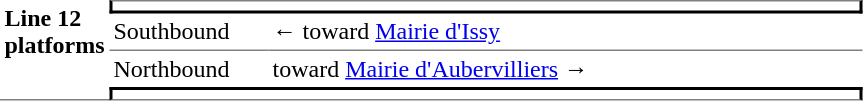<table border=0 cellspacing=0 cellpadding=3>
<tr>
<td style="border-bottom:solid 1px gray;" width=50 rowspan=10 valign=top><strong>Line 12 platforms</strong></td>
<td style="border-top:solid 1px gray;border-right:solid 2px black;border-left:solid 2px black;border-bottom:solid 2px black;text-align:center;" colspan=2></td>
</tr>
<tr>
<td style="border-bottom:solid 1px gray;" width=100>Southbound</td>
<td style="border-bottom:solid 1px gray;" width=390>←   toward <a href='#'>Mairie d'Issy</a> </td>
</tr>
<tr>
<td>Northbound</td>
<td>   toward <a href='#'>Mairie d'Aubervilliers</a>  →</td>
</tr>
<tr>
<td style="border-top:solid 2px black;border-right:solid 2px black;border-left:solid 2px black;border-bottom:solid 1px gray;text-align:center;" colspan=2></td>
</tr>
</table>
